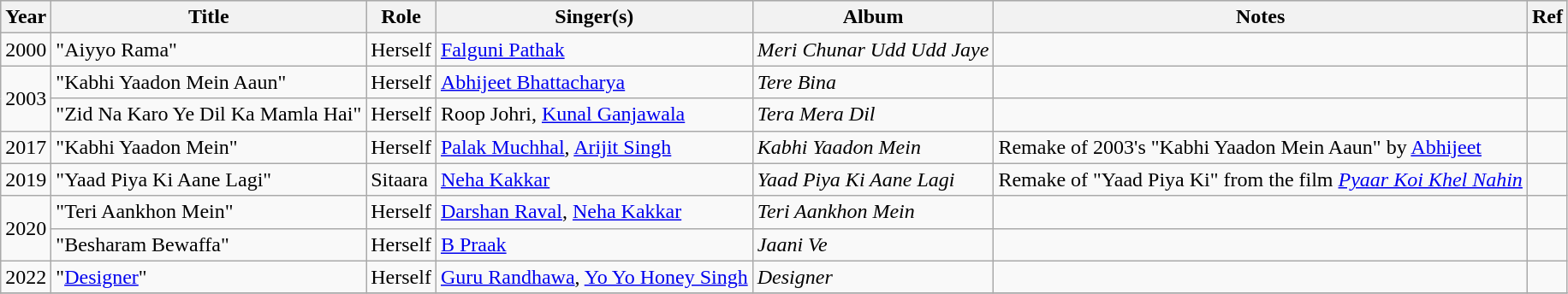<table class=wikitable>
<tr style="background:#ccc; text-align:center;">
<th>Year</th>
<th>Title</th>
<th>Role</th>
<th>Singer(s)</th>
<th>Album</th>
<th>Notes</th>
<th>Ref</th>
</tr>
<tr>
<td>2000</td>
<td>"Aiyyo Rama"</td>
<td>Herself</td>
<td><a href='#'>Falguni Pathak</a></td>
<td><em>Meri Chunar Udd Udd Jaye</em></td>
<td></td>
<td></td>
</tr>
<tr>
<td rowspan="2">2003</td>
<td>"Kabhi Yaadon Mein Aaun"</td>
<td>Herself</td>
<td><a href='#'>Abhijeet Bhattacharya</a></td>
<td><em>Tere Bina</em></td>
<td></td>
<td></td>
</tr>
<tr>
<td>"Zid Na Karo Ye Dil Ka Mamla Hai"</td>
<td>Herself</td>
<td>Roop Johri, <a href='#'>Kunal Ganjawala</a></td>
<td><em>Tera Mera Dil</em></td>
<td></td>
<td></td>
</tr>
<tr>
<td>2017</td>
<td>"Kabhi Yaadon Mein"</td>
<td>Herself</td>
<td><a href='#'>Palak Muchhal</a>, <a href='#'>Arijit Singh</a></td>
<td><em>Kabhi Yaadon Mein</em></td>
<td>Remake of 2003's "Kabhi Yaadon Mein Aaun" by <a href='#'>Abhijeet</a></td>
<td></td>
</tr>
<tr>
<td>2019</td>
<td>"Yaad Piya Ki Aane Lagi"</td>
<td>Sitaara</td>
<td><a href='#'>Neha Kakkar</a></td>
<td><em>Yaad Piya Ki Aane Lagi</em></td>
<td>Remake of "Yaad Piya Ki" from the film <em><a href='#'>Pyaar Koi Khel Nahin</a></em></td>
<td></td>
</tr>
<tr>
<td rowspan="2">2020</td>
<td>"Teri Aankhon Mein"</td>
<td>Herself</td>
<td><a href='#'>Darshan Raval</a>, <a href='#'>Neha Kakkar</a></td>
<td><em>Teri Aankhon Mein</em></td>
<td></td>
<td></td>
</tr>
<tr>
<td>"Besharam Bewaffa"</td>
<td>Herself</td>
<td><a href='#'>B Praak</a></td>
<td><em>Jaani Ve</em></td>
<td></td>
<td></td>
</tr>
<tr>
<td>2022</td>
<td>"<a href='#'>Designer</a>"</td>
<td>Herself</td>
<td><a href='#'>Guru Randhawa</a>, <a href='#'>Yo Yo Honey Singh</a></td>
<td><em>Designer</em></td>
<td></td>
<td></td>
</tr>
<tr>
</tr>
</table>
